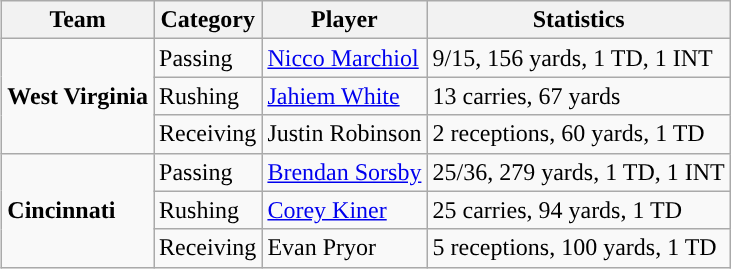<table class="wikitable" style="float: right;">
<tr>
<th>Team</th>
<th>Category</th>
<th>Player</th>
<th>Statistics</th>
</tr>
<tr>
<td rowspan=3><strong>West Virginia</strong></td>
<td>Passing</td>
<td><a href='#'>Nicco Marchiol</a></td>
<td>9/15, 156 yards, 1 TD, 1 INT</td>
</tr>
<tr>
<td>Rushing</td>
<td><a href='#'>Jahiem White</a></td>
<td>13 carries, 67 yards</td>
</tr>
<tr>
<td>Receiving</td>
<td>Justin Robinson</td>
<td>2 receptions, 60 yards, 1 TD</td>
</tr>
<tr>
<td rowspan=3><strong>Cincinnati</strong></td>
<td>Passing</td>
<td><a href='#'>Brendan Sorsby</a></td>
<td>25/36, 279 yards, 1 TD, 1 INT</td>
</tr>
<tr>
<td>Rushing</td>
<td><a href='#'>Corey Kiner</a></td>
<td>25 carries, 94 yards, 1 TD</td>
</tr>
<tr>
<td>Receiving</td>
<td>Evan Pryor</td>
<td>5 receptions, 100 yards, 1 TD</td>
</tr>
</table>
